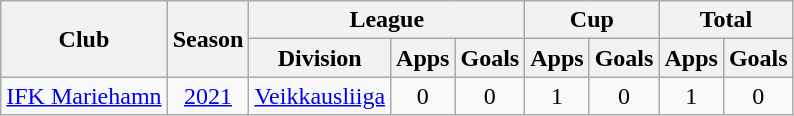<table class="wikitable" style="text-align:center;">
<tr>
<th rowspan="2">Club</th>
<th rowspan="2">Season</th>
<th colspan="3">League</th>
<th colspan="2">Cup</th>
<th colspan="2">Total</th>
</tr>
<tr>
<th>Division</th>
<th>Apps</th>
<th>Goals</th>
<th>Apps</th>
<th>Goals</th>
<th>Apps</th>
<th>Goals</th>
</tr>
<tr>
<td><a href='#'>IFK Mariehamn</a></td>
<td><a href='#'>2021</a></td>
<td><a href='#'>Veikkausliiga</a></td>
<td>0</td>
<td>0</td>
<td>1</td>
<td>0</td>
<td>1</td>
<td>0</td>
</tr>
</table>
